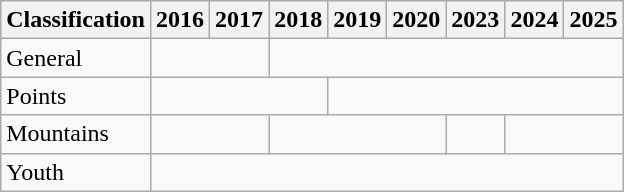<table class="wikitable">
<tr>
<th>Classification</th>
<th>2016</th>
<th>2017</th>
<th>2018</th>
<th>2019</th>
<th>2020</th>
<th>2023</th>
<th>2024</th>
<th>2025</th>
</tr>
<tr>
<td>General</td>
<td colspan="2" align="center"></td>
<td colspan="6" align="center"></td>
</tr>
<tr>
<td>Points</td>
<td colspan="3" align="center"></td>
<td colspan="5" align="center"></td>
</tr>
<tr>
<td>Mountains</td>
<td colspan="2" align="center"></td>
<td colspan="3" align="center"></td>
<td align="center"></td>
<td colspan="2" align="center"></td>
</tr>
<tr>
<td>Youth</td>
<td colspan="8" align="center"></td>
</tr>
</table>
